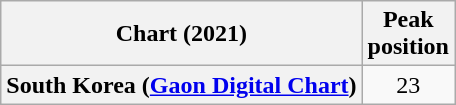<table class="wikitable plainrowheaders">
<tr>
<th>Chart (2021)</th>
<th>Peak<br>position</th>
</tr>
<tr>
<th scope="row">South Korea (<a href='#'>Gaon Digital Chart</a>)</th>
<td align="center">23</td>
</tr>
</table>
